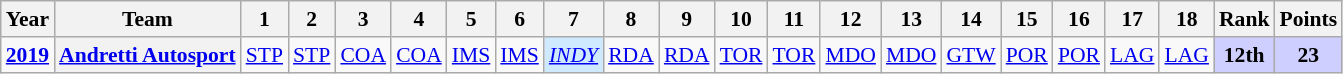<table class="wikitable" style="text-align:center; font-size:90%">
<tr>
<th>Year</th>
<th>Team</th>
<th>1</th>
<th>2</th>
<th>3</th>
<th>4</th>
<th>5</th>
<th>6</th>
<th>7</th>
<th>8</th>
<th>9</th>
<th>10</th>
<th>11</th>
<th>12</th>
<th>13</th>
<th>14</th>
<th>15</th>
<th>16</th>
<th>17</th>
<th>18</th>
<th>Rank</th>
<th>Points</th>
</tr>
<tr>
<td><strong><a href='#'>2019</a></strong></td>
<th><a href='#'>Andretti Autosport</a></th>
<td><a href='#'>STP</a></td>
<td><a href='#'>STP</a></td>
<td><a href='#'>COA</a></td>
<td><a href='#'>COA</a></td>
<td><a href='#'>IMS</a></td>
<td><a href='#'>IMS</a></td>
<td style="background:#CFEAFF;"><em><a href='#'>INDY</a></em><br></td>
<td><a href='#'>RDA</a></td>
<td><a href='#'>RDA</a></td>
<td><a href='#'>TOR</a></td>
<td><a href='#'>TOR</a></td>
<td><a href='#'>MDO</a></td>
<td><a href='#'>MDO</a></td>
<td><a href='#'>GTW</a></td>
<td><a href='#'>POR</a></td>
<td><a href='#'>POR</a></td>
<td><a href='#'>LAG</a></td>
<td><a href='#'>LAG</a></td>
<th style="background:#CFCFFF;">12th</th>
<th style="background:#CFCFFF;">23</th>
</tr>
</table>
